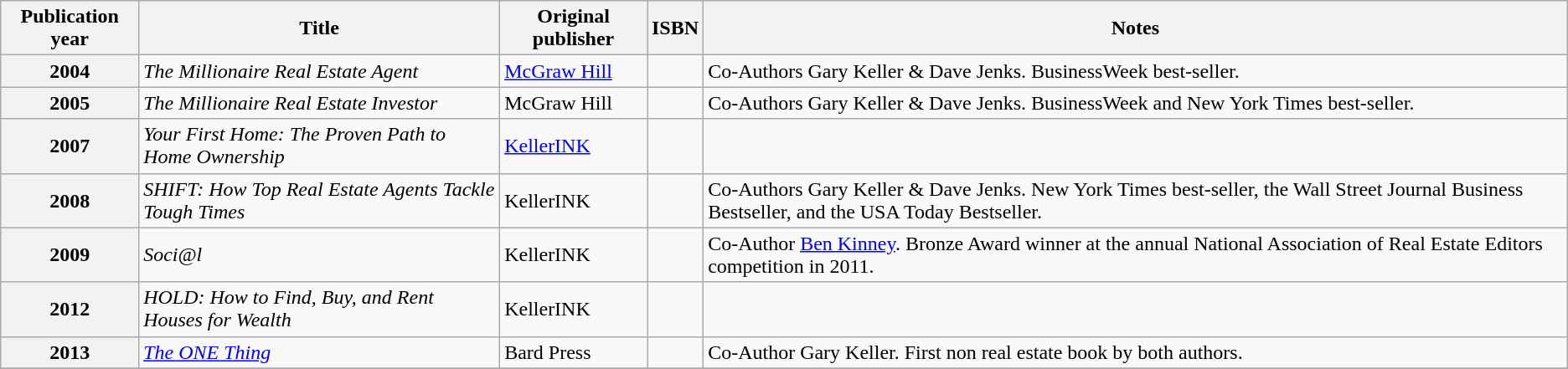<table class="wikitable plainrowheaders sortable">
<tr>
<th scope="col">Publication year</th>
<th scope="col">Title</th>
<th scope="col">Original publisher</th>
<th scope="col">ISBN</th>
<th scope="col" class="unsortable">Notes</th>
</tr>
<tr>
<th scope="row">2004</th>
<td><em>The Millionaire Real Estate Agent</em></td>
<td><a href='#'>McGraw Hill</a></td>
<td></td>
<td>Co-Authors Gary Keller & Dave Jenks. BusinessWeek best-seller.</td>
</tr>
<tr>
<th scope="row">2005</th>
<td><em>The Millionaire Real Estate Investor</em></td>
<td>McGraw Hill</td>
<td></td>
<td>Co-Authors Gary Keller & Dave Jenks. BusinessWeek and New York Times best-seller.</td>
</tr>
<tr>
<th scope="row">2007</th>
<td><em>Your First Home: The Proven Path to Home Ownership</em></td>
<td><a href='#'>KellerINK</a></td>
<td></td>
<td></td>
</tr>
<tr>
<th scope="row">2008</th>
<td><em>SHIFT: How Top Real Estate Agents Tackle Tough Times</em></td>
<td>KellerINK</td>
<td></td>
<td>Co-Authors Gary Keller & Dave Jenks. New York Times best-seller, the Wall Street Journal Business Bestseller, and the USA Today Bestseller.</td>
</tr>
<tr>
<th scope="row">2009</th>
<td><em>Soci@l</em></td>
<td>KellerINK</td>
<td></td>
<td>Co-Author <a href='#'>Ben Kinney</a>. Bronze Award winner at the annual National Association of Real Estate Editors competition in 2011.</td>
</tr>
<tr>
<th scope="row">2012</th>
<td><em>HOLD: How to Find, Buy, and Rent Houses for Wealth</em></td>
<td>KellerINK</td>
<td></td>
<td></td>
</tr>
<tr>
<th scope="row">2013</th>
<td><em><a href='#'>The ONE Thing</a></em></td>
<td>Bard Press</td>
<td></td>
<td>Co-Author Gary Keller. First non real estate book by both authors.</td>
</tr>
<tr>
</tr>
</table>
